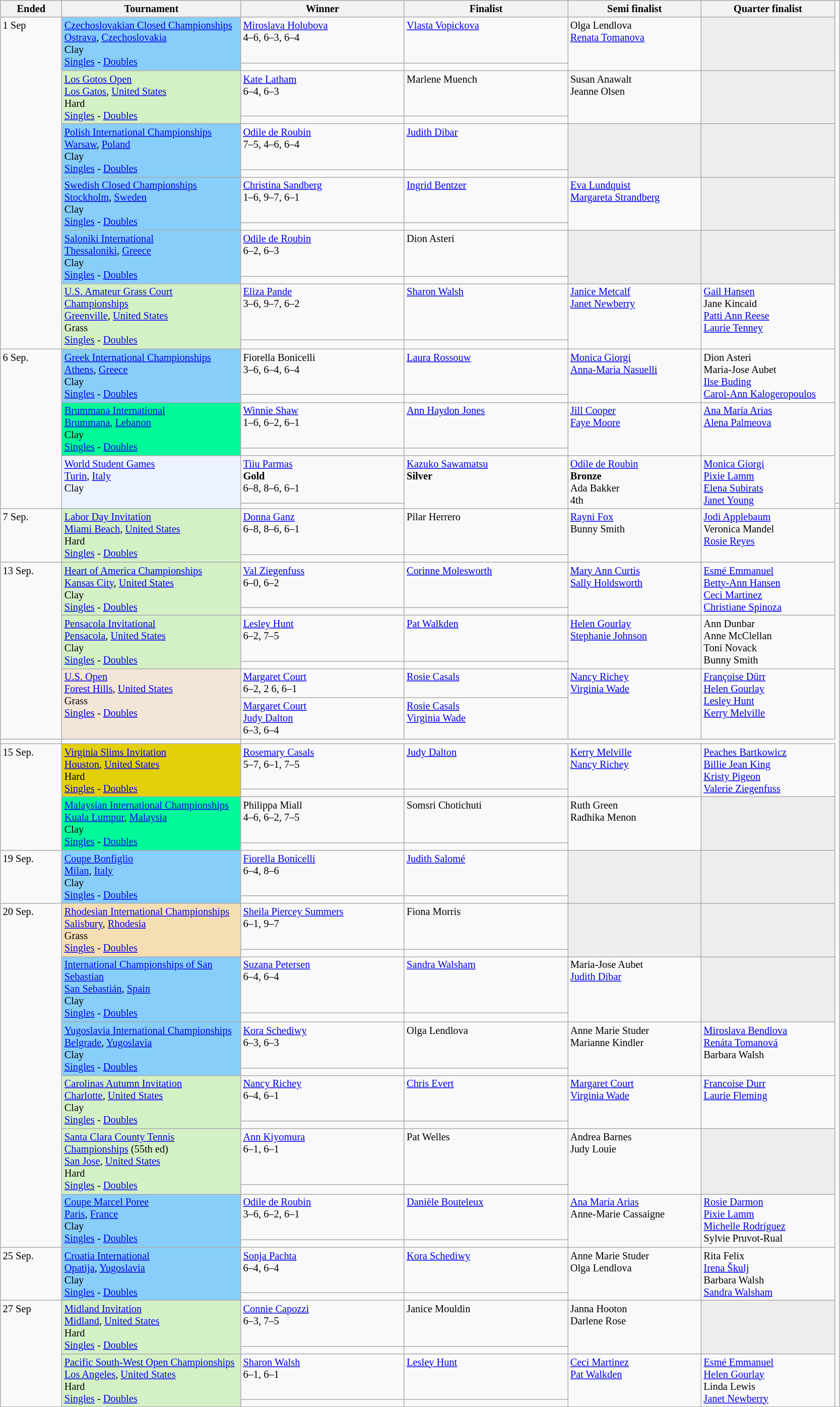<table class="wikitable" style="font-size:85%;">
<tr>
<th width="75">Ended</th>
<th width="230">Tournament</th>
<th width="210">Winner</th>
<th width="210">Finalist</th>
<th width="170">Semi finalist</th>
<th width="170">Quarter finalist</th>
</tr>
<tr valign=top>
<td rowspan=12>1 Sep</td>
<td style="background:#87CEFA;" rowspan=2><a href='#'>Czechoslovakian Closed Championships</a><br><a href='#'>Ostrava</a>, <a href='#'>Czechoslovakia</a><br>Clay<br><a href='#'>Singles</a> - <a href='#'>Doubles</a></td>
<td> <a href='#'>Miroslava Holubova</a><br>4–6, 6–3, 6–4</td>
<td> <a href='#'>Vlasta Vopickova</a></td>
<td rowspan=2> Olga Lendlova<br> <a href='#'>Renata Tomanova</a></td>
<td style="background:#ededed;" rowspan=2></td>
</tr>
<tr valign=top>
<td></td>
<td></td>
</tr>
<tr valign=top>
<td style="background:#D4F1C5;" rowspan=2><a href='#'>Los Gotos Open</a><br><a href='#'>Los Gatos</a>, <a href='#'>United States</a><br>Hard<br><a href='#'>Singles</a> - <a href='#'>Doubles</a></td>
<td> <a href='#'>Kate Latham</a><br>6–4, 6–3</td>
<td> Marlene Muench</td>
<td rowspan=2> Susan Anawalt<br> Jeanne Olsen</td>
<td style="background:#ededed;" rowspan=2></td>
</tr>
<tr valign=top>
<td></td>
<td></td>
</tr>
<tr valign=top>
<td style="background:#87CEFA;" rowspan=2><a href='#'>Polish International Championships</a><br><a href='#'>Warsaw</a>, <a href='#'>Poland</a><br>Clay<br><a href='#'>Singles</a> - <a href='#'>Doubles</a></td>
<td> <a href='#'>Odile de Roubin</a><br> 7–5, 4–6, 6–4</td>
<td> <a href='#'>Judith Dibar</a></td>
<td style="background:#ededed;" rowspan=2></td>
<td style="background:#ededed;" rowspan=2></td>
</tr>
<tr valign=top>
<td></td>
<td></td>
</tr>
<tr valign=top>
<td style="background:#87CEFA;" rowspan=2><a href='#'>Swedish Closed Championships</a><br><a href='#'>Stockholm</a>, <a href='#'>Sweden</a><br>Clay<br><a href='#'>Singles</a> - <a href='#'>Doubles</a></td>
<td> <a href='#'>Christina Sandberg</a><br>1–6, 9–7, 6–1</td>
<td> <a href='#'>Ingrid Bentzer</a></td>
<td rowspan=2> <a href='#'>Eva Lundquist</a><br> <a href='#'>Margareta Strandberg</a></td>
<td style="background:#ededed;" rowspan=2></td>
</tr>
<tr valign=top>
<td></td>
<td></td>
</tr>
<tr valign=top>
<td style="background:#87CEFA;" rowspan=2><a href='#'>Saloniki International</a><br><a href='#'>Thessaloniki</a>, <a href='#'>Greece</a><br>Clay<br><a href='#'>Singles</a> - <a href='#'>Doubles</a></td>
<td> <a href='#'>Odile de Roubin</a><br>6–2, 6–3</td>
<td> Dion Asteri</td>
<td style="background:#ededed;" rowspan=2></td>
<td style="background:#ededed;" rowspan=2></td>
</tr>
<tr valign=top>
<td></td>
<td></td>
</tr>
<tr valign=top>
<td style="background:#D4F1C5;" rowspan=2><a href='#'>U.S. Amateur Grass Court Championships</a><br><a href='#'>Greenville</a>, <a href='#'>United States</a><br>Grass<br><a href='#'>Singles</a> - <a href='#'>Doubles</a></td>
<td> <a href='#'>Eliza Pande</a><br>3–6, 9–7, 6–2</td>
<td> <a href='#'>Sharon Walsh</a></td>
<td rowspan=2> <a href='#'>Janice Metcalf</a><br> <a href='#'>Janet Newberry</a></td>
<td rowspan=2> <a href='#'>Gail Hansen</a> <br> Jane Kincaid<br> <a href='#'>Patti Ann Reese</a><br> <a href='#'>Laurie Tenney</a></td>
</tr>
<tr valign=top>
<td></td>
<td></td>
</tr>
<tr valign=top>
<td rowspan=6>6 Sep.</td>
<td style="background:#87CEFA;" rowspan=2><a href='#'>Greek International Championships</a><br><a href='#'>Athens</a>, <a href='#'>Greece</a><br>Clay<br><a href='#'>Singles</a> - <a href='#'>Doubles</a></td>
<td> Fiorella Bonicelli<br>3–6, 6–4, 6–4</td>
<td> <a href='#'>Laura Rossouw</a></td>
<td rowspan=2> <a href='#'>Monica Giorgi</a><br>  <a href='#'>Anna-Maria Nasuelli</a></td>
<td rowspan=2> Dion Asteri<br> Maria-Jose Aubet<br> <a href='#'>Ilse Buding</a> <br> <a href='#'>Carol-Ann Kalogeropoulos</a></td>
</tr>
<tr valign=top>
<td></td>
<td></td>
</tr>
<tr valign=top>
<td style="background:#00FA9A;" rowspan=2><a href='#'>Brummana International</a> <br><a href='#'>Brummana</a>, <a href='#'>Lebanon</a><br>Clay<br><a href='#'>Singles</a> - <a href='#'>Doubles</a></td>
<td> <a href='#'>Winnie Shaw</a> <br>1–6, 6–2, 6–1</td>
<td> <a href='#'>Ann Haydon Jones</a></td>
<td rowspan=2> <a href='#'>Jill Cooper</a> <br> <a href='#'>Faye Moore</a></td>
<td rowspan=2> <a href='#'>Ana María Arias</a> <br> <a href='#'>Alena Palmeova</a><br></td>
</tr>
<tr valign=top>
<td></td>
<td></td>
</tr>
<tr valign=top>
<td style="background:#ECF2FF;" rowspan=2><a href='#'>World Student Games</a><br><a href='#'>Turin</a>, <a href='#'>Italy</a> <br>Clay</td>
<td> <a href='#'>Tiiu Parmas</a><br><span> <strong>Gold</strong></span><br> 6–8, 8–6, 6–1</td>
<td rowspan=2> <a href='#'>Kazuko Sawamatsu</a><br><span> <strong>Silver</strong></span></td>
<td rowspan=2> <a href='#'>Odile de Roubin</a> <br><span> <strong>Bronze</strong></span><br> Ada Bakker <br>4th</td>
<td rowspan=2> <a href='#'>Monica Giorgi</a> <br>  <a href='#'>Pixie Lamm</a><br> <a href='#'>Elena Subirats</a><br> <a href='#'>Janet Young</a></td>
</tr>
<tr valign=top>
<td></td>
<td></td>
</tr>
<tr valign=top>
<td rowspan=2>7 Sep.</td>
<td style="background:#D4F1C5;" rowspan=2><a href='#'>Labor Day Invitation</a><br><a href='#'>Miami Beach</a>, <a href='#'>United States</a><br>Hard<br><a href='#'>Singles</a> - <a href='#'>Doubles</a></td>
<td> <a href='#'>Donna Ganz</a> <br>6–8, 8–6, 6–1</td>
<td> Pilar Herrero</td>
<td rowspan=2> <a href='#'>Rayni Fox</a> <br> Bunny Smith</td>
<td rowspan=2> <a href='#'>Jodi Applebaum</a> <br> 	Veronica Mandel <br> <a href='#'>Rosie Reyes</a></td>
</tr>
<tr valign=top>
<td></td>
<td></td>
</tr>
<tr valign=top>
<td rowspan=6>13 Sep.</td>
<td style="background:#D4F1C5;" rowspan=2><a href='#'>Heart of America Championships</a><br><a href='#'>Kansas City</a>, <a href='#'>United States</a><br>Clay<br><a href='#'>Singles</a> - <a href='#'>Doubles</a></td>
<td> <a href='#'>Val Ziegenfuss</a><br>6–0, 6–2</td>
<td> <a href='#'>Corinne Molesworth</a></td>
<td rowspan=2> <a href='#'>Mary Ann Curtis</a> <br> <a href='#'>Sally Holdsworth</a></td>
<td rowspan=2> <a href='#'>Esmé Emmanuel</a><br> <a href='#'>Betty-Ann Hansen</a><br> <a href='#'>Ceci Martinez</a><br> <a href='#'>Christiane Spinoza</a></td>
</tr>
<tr valign=top>
<td></td>
<td></td>
</tr>
<tr valign=top>
<td style="background:#D4F1C5;" rowspan=2><a href='#'>Pensacola Invitational</a> <br><a href='#'>Pensacola</a>, <a href='#'>United States</a><br>Clay<br><a href='#'>Singles</a> - <a href='#'>Doubles</a></td>
<td> <a href='#'>Lesley Hunt</a><br>6–2, 7–5</td>
<td> <a href='#'>Pat Walkden</a></td>
<td rowspan=2> <a href='#'>Helen Gourlay</a> <br> <a href='#'>Stephanie Johnson</a></td>
<td rowspan=2> Ann Dunbar <br> Anne McClellan  <br> Toni Novack<br> Bunny Smith</td>
</tr>
<tr valign=top>
<td></td>
<td></td>
</tr>
<tr valign=top>
<td style="background:#F3E6D7" rowspan=2><a href='#'>U.S. Open</a> <br><a href='#'>Forest Hills</a>, <a href='#'>United States</a><br>Grass<br><a href='#'>Singles</a> - <a href='#'>Doubles</a></td>
<td> <a href='#'>Margaret Court</a><br>6–2, 2 6, 6–1</td>
<td> <a href='#'>Rosie Casals</a></td>
<td rowspan=2> <a href='#'>Nancy Richey</a><br> <a href='#'>Virginia Wade</a></td>
<td rowspan=2> <a href='#'>Françoise Dürr</a><br> <a href='#'>Helen Gourlay</a><br> <a href='#'>Lesley Hunt</a><br> <a href='#'>Kerry Melville</a></td>
</tr>
<tr valign=top>
<td> <a href='#'>Margaret Court</a> <br> <a href='#'>Judy Dalton</a> <br>6–3, 6–4</td>
<td> <a href='#'>Rosie Casals</a><br> <a href='#'>Virginia Wade</a></td>
</tr>
<tr valign=top>
<td></td>
<td></td>
</tr>
<tr valign=top>
<td rowspan=4>15 Sep.</td>
<td style="background:#E4D00A;" rowspan=2><a href='#'>Virginia Slims Invitation</a><br><a href='#'>Houston</a>, <a href='#'>United States</a><br>Hard<br><a href='#'>Singles</a> - <a href='#'>Doubles</a></td>
<td> <a href='#'>Rosemary Casals</a> <br> 5–7, 6–1, 7–5</td>
<td> <a href='#'>Judy Dalton</a></td>
<td rowspan=2> <a href='#'>Kerry Melville</a><br> <a href='#'>Nancy Richey</a></td>
<td rowspan=2> <a href='#'>Peaches Bartkowicz</a> <br> <a href='#'>Billie Jean King</a><br> <a href='#'>Kristy Pigeon</a><br> <a href='#'>Valerie Ziegenfuss</a></td>
</tr>
<tr valign=top>
<td></td>
<td></td>
</tr>
<tr valign=top>
<td style="background:#00FA9A;" rowspan=2><a href='#'>Malaysian International Championships</a><br><a href='#'>Kuala Lumpur</a>, <a href='#'>Malaysia</a><br>Clay<br><a href='#'>Singles</a> - <a href='#'>Doubles</a></td>
<td> Philippa Miall<br>4–6, 6–2, 7–5</td>
<td> Somsri Chotichuti</td>
<td rowspan=2> Ruth Green<br> Radhika Menon</td>
<td style="background:#ededed;" rowspan=2></td>
</tr>
<tr valign=top>
<td></td>
<td></td>
</tr>
<tr valign=top>
<td rowspan=2>19 Sep.</td>
<td style="background:#87CEFA;" rowspan=2><a href='#'>Coupe Bonfiglio</a><br><a href='#'>Milan</a>, <a href='#'>Italy</a><br>Clay<br><a href='#'>Singles</a> - <a href='#'>Doubles</a></td>
<td> <a href='#'>Fiorella Bonicelli</a><br>6–4, 8–6</td>
<td> <a href='#'>Judith Salomé</a></td>
<td style="background:#ededed;" rowspan=2></td>
<td style="background:#ededed;" rowspan=2></td>
</tr>
<tr valign=top>
<td></td>
<td></td>
</tr>
<tr valign=top>
<td rowspan=12>20 Sep.</td>
<td style="background:#F5DEB3;" rowspan=2><a href='#'>Rhodesian International Championships</a><br> <a href='#'>Salisbury</a>, <a href='#'>Rhodesia</a><br>Grass<br><a href='#'>Singles</a> - <a href='#'>Doubles</a></td>
<td> <a href='#'>Sheila Piercey Summers</a><br>6–1, 9–7</td>
<td> Fiona Morris</td>
<td style="background:#ededed;" rowspan=2></td>
<td style="background:#ededed;" rowspan=2></td>
</tr>
<tr valign=top>
<td></td>
<td></td>
</tr>
<tr valign=top>
<td style="background:#87CEFA;" rowspan=2><a href='#'>International Championships of San Sebastian</a><br><a href='#'>San Sebastián</a>, <a href='#'>Spain</a><br>Clay<br><a href='#'>Singles</a> - <a href='#'>Doubles</a></td>
<td> <a href='#'>Suzana Petersen</a><br>6–4, 6–4</td>
<td> <a href='#'>Sandra Walsham</a></td>
<td rowspan=2> Maria-Jose Aubet<br> <a href='#'>Judith Dibar</a></td>
<td style="background:#ededed;" rowspan=2></td>
</tr>
<tr valign=top>
<td></td>
<td></td>
</tr>
<tr valign=top>
<td style="background:#87CEFA;" rowspan=2><a href='#'>Yugoslavia International Championships</a><br><a href='#'>Belgrade</a>, <a href='#'>Yugoslavia</a><br>Clay<br><a href='#'>Singles</a> - <a href='#'>Doubles</a></td>
<td> <a href='#'>Kora Schediwy</a> <br>6–3, 6–3</td>
<td> Olga Lendlova</td>
<td rowspan=2> Anne Marie Studer<br> 	Marianne Kindler</td>
<td rowspan=2> <a href='#'>Miroslava Bendlova</a><br> <a href='#'>Renáta Tomanová</a><br> Barbara Walsh</td>
</tr>
<tr valign=top>
<td></td>
<td></td>
</tr>
<tr valign=top>
<td style="background:#D4F1C5;" rowspan=2><a href='#'>Carolinas Autumn Invitation</a><br><a href='#'>Charlotte</a>, <a href='#'>United States</a><br>Clay<br><a href='#'>Singles</a> - <a href='#'>Doubles</a></td>
<td> <a href='#'>Nancy Richey</a> <br> 6–4, 6–1</td>
<td> <a href='#'>Chris Evert</a></td>
<td rowspan=2> <a href='#'>Margaret Court</a><br> <a href='#'>Virginia Wade</a></td>
<td rowspan=2> <a href='#'>Francoise Durr</a> <br> <a href='#'>Laurie Fleming</a></td>
</tr>
<tr valign=top>
<td></td>
<td></td>
</tr>
<tr valign=top>
<td style="background:#D4F1C5;" rowspan=2><a href='#'>Santa Clara County Tennis Championships</a> (55th ed)<br><a href='#'>San Jose</a>, <a href='#'>United States</a><br>Hard<br><a href='#'>Singles</a> - <a href='#'>Doubles</a></td>
<td> <a href='#'>Ann Kiyomura</a> <br>6–1, 6–1</td>
<td> Pat Welles</td>
<td rowspan=2> Andrea Barnes<br> Judy Louie</td>
<td style="background:#ededed;" rowspan=2></td>
</tr>
<tr valign=top>
<td></td>
<td></td>
</tr>
<tr valign=top>
<td style="background:#87CEFA;" rowspan=2><a href='#'>Coupe Marcel Poree</a><br><a href='#'>Paris</a>, <a href='#'>France</a><br>Clay<br><a href='#'>Singles</a> - <a href='#'>Doubles</a></td>
<td> <a href='#'>Odile de Roubin</a><br>3–6, 6–2, 6–1</td>
<td> <a href='#'>Danièle Bouteleux</a></td>
<td rowspan=2> <a href='#'>Ana María Arias</a><br> Anne-Marie Cassaigne</td>
<td rowspan=2> <a href='#'>Rosie Darmon</a><br> <a href='#'>Pixie Lamm</a><br> <a href='#'>Michelle Rodríguez</a><br> Sylvie Pruvot-Rual</td>
</tr>
<tr valign=top>
<td></td>
<td></td>
</tr>
<tr valign=top>
<td rowspan=2>25 Sep.</td>
<td style="background:#87CEFA;" rowspan=2><a href='#'>Croatia International</a><br><a href='#'>Opatija</a>, <a href='#'>Yugoslavia</a><br>Clay<br><a href='#'>Singles</a> - <a href='#'>Doubles</a></td>
<td> <a href='#'>Sonja Pachta</a><br>6–4, 6–4</td>
<td> 	<a href='#'>Kora Schediwy</a></td>
<td rowspan=2> Anne Marie Studer<br> Olga Lendlova</td>
<td rowspan=2> Rita Felix<br>	<a href='#'>Irena Škulj</a><br> Barbara Walsh<br> <a href='#'>Sandra Walsham</a></td>
</tr>
<tr valign=top>
<td></td>
<td></td>
</tr>
<tr valign=top>
<td rowspan=4>27 Sep</td>
<td style="background:#D4F1C5;" rowspan=2><a href='#'>Midland Invitation</a> <br><a href='#'>Midland</a>, <a href='#'>United States</a><br>Hard<br><a href='#'>Singles</a> - <a href='#'>Doubles</a></td>
<td> <a href='#'>Connie Capozzi</a> <br>6–3, 7–5</td>
<td> Janice Mouldin</td>
<td rowspan=2> Janna Hooton<br> Darlene Rose</td>
<td style="background:#ededed;" rowspan=2></td>
</tr>
<tr valign=top>
<td></td>
<td></td>
</tr>
<tr valign=top>
<td style="background:#D4F1C5;" rowspan=2><a href='#'>Pacific South-West Open Championships</a><br><a href='#'>Los Angeles</a>, <a href='#'>United States</a><br>Hard<br><a href='#'>Singles</a> - <a href='#'>Doubles</a></td>
<td> <a href='#'>Sharon Walsh</a> <br>6–1, 6–1</td>
<td> <a href='#'>Lesley Hunt</a></td>
<td rowspan=2> <a href='#'>Ceci Martinez</a><br> <a href='#'>Pat Walkden</a></td>
<td rowspan=2> <a href='#'>Esmé Emmanuel</a> <br> <a href='#'>Helen Gourlay</a><br> Linda Lewis<br> <a href='#'>Janet Newberry</a></td>
</tr>
<tr valign=top>
<td></td>
<td></td>
</tr>
<tr valign=top>
</tr>
</table>
